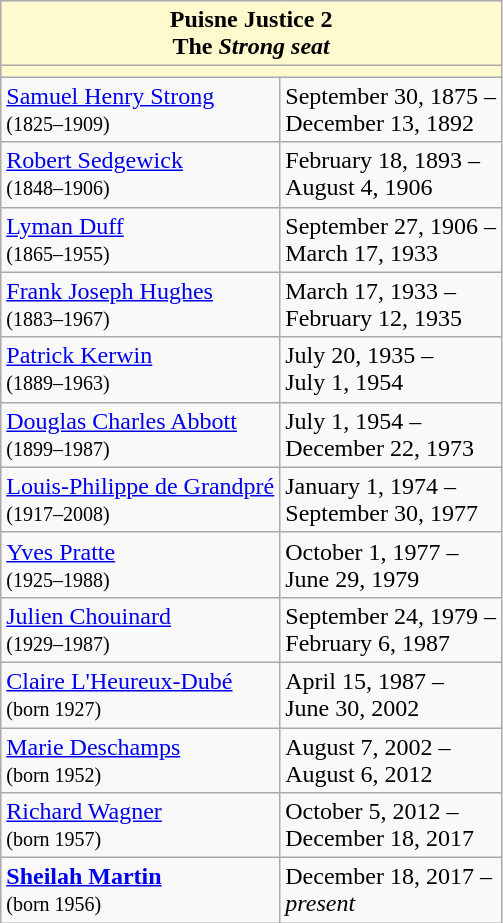<table class="wikitable">
<tr>
<th colspan="2" style="background: #fffacd;">Puisne Justice 2<br>The <em>Strong seat</em></th>
</tr>
<tr>
<td colspan="2" style="background: #fffacd;"></td>
</tr>
<tr>
<td><a href='#'>Samuel Henry Strong</a><br><small>(1825–1909)</small></td>
<td>September 30, 1875 –<br> December 13, 1892</td>
</tr>
<tr>
<td><a href='#'>Robert Sedgewick</a><br><small>(1848–1906)</small></td>
<td>February 18, 1893 –<br> August 4, 1906</td>
</tr>
<tr>
<td><a href='#'>Lyman Duff</a><br><small>(1865–1955)</small></td>
<td>September 27, 1906 –<br> March 17, 1933</td>
</tr>
<tr>
<td><a href='#'>Frank Joseph Hughes</a><br><small>(1883–1967)</small></td>
<td>March 17, 1933 –<br> February 12, 1935</td>
</tr>
<tr>
<td><a href='#'>Patrick Kerwin</a><br><small>(1889–1963)</small></td>
<td>July 20, 1935 –<br> July 1, 1954</td>
</tr>
<tr>
<td><a href='#'>Douglas Charles Abbott</a><br><small>(1899–1987)</small></td>
<td>July 1, 1954 –<br> December 22, 1973</td>
</tr>
<tr>
<td><a href='#'>Louis-Philippe de Grandpré</a><br><small>(1917–2008)</small></td>
<td>January 1, 1974 –<br> September 30, 1977</td>
</tr>
<tr>
<td><a href='#'>Yves Pratte</a><br><small>(1925–1988)</small></td>
<td>October 1, 1977 –<br> June 29, 1979</td>
</tr>
<tr>
<td><a href='#'>Julien Chouinard</a><br><small>(1929–1987)</small></td>
<td>September 24, 1979 –<br> February 6, 1987</td>
</tr>
<tr>
<td><a href='#'>Claire L'Heureux-Dubé</a><br><small>(born 1927)</small></td>
<td>April 15, 1987 –<br> June 30, 2002</td>
</tr>
<tr>
<td><a href='#'>Marie Deschamps</a><br><small>(born 1952)</small></td>
<td>August 7, 2002 –<br> August 6, 2012</td>
</tr>
<tr>
<td><a href='#'>Richard Wagner</a><br><small>(born 1957)</small></td>
<td>October 5, 2012 –<br> December 18, 2017</td>
</tr>
<tr>
<td><strong><a href='#'>Sheilah Martin</a></strong><br><small>(born 1956)</small></td>
<td>December 18, 2017 –<br> <em>present</em></td>
</tr>
</table>
